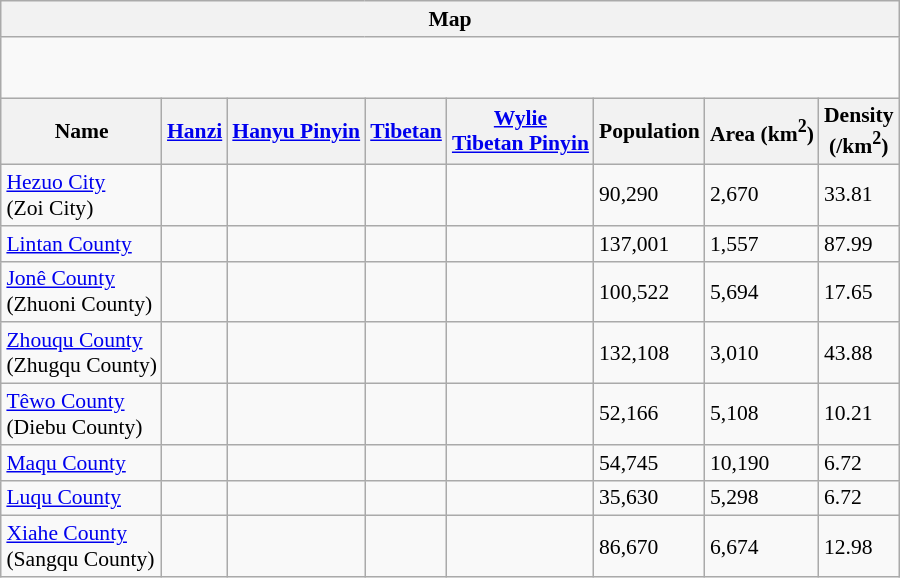<table class="wikitable" style="font-size:90%; margin:auto;">
<tr>
<th colspan="8">Map</th>
</tr>
<tr>
<td colspan="8"><div><br> 












</div><br></td>
</tr>
<tr>
<th>Name</th>
<th><a href='#'>Hanzi</a></th>
<th><a href='#'>Hanyu Pinyin</a></th>
<th><a href='#'>Tibetan</a></th>
<th><a href='#'>Wylie</a><br><a href='#'>Tibetan Pinyin</a></th>
<th>Population<br></th>
<th>Area (km<sup>2</sup>)</th>
<th>Density<br>(/km<sup>2</sup>)</th>
</tr>
<tr --------->
<td><a href='#'>Hezuo City</a><br>(Zoi City)</td>
<td></td>
<td></td>
<td></td>
<td><br></td>
<td>90,290</td>
<td>2,670</td>
<td>33.81</td>
</tr>
<tr --------->
<td><a href='#'>Lintan County</a></td>
<td></td>
<td></td>
<td></td>
<td><br></td>
<td>137,001</td>
<td>1,557</td>
<td>87.99</td>
</tr>
<tr --------->
<td><a href='#'>Jonê County</a><br>(Zhuoni County)</td>
<td></td>
<td></td>
<td></td>
<td><br></td>
<td>100,522</td>
<td>5,694</td>
<td>17.65</td>
</tr>
<tr --------->
<td><a href='#'>Zhouqu County</a><br>(Zhugqu County)</td>
<td></td>
<td></td>
<td></td>
<td><br></td>
<td>132,108</td>
<td>3,010</td>
<td>43.88</td>
</tr>
<tr --------->
<td><a href='#'>Têwo County</a><br>(Diebu County)</td>
<td></td>
<td></td>
<td></td>
<td><br></td>
<td>52,166</td>
<td>5,108</td>
<td>10.21</td>
</tr>
<tr --------->
<td><a href='#'>Maqu County</a></td>
<td></td>
<td></td>
<td></td>
<td><br></td>
<td>54,745</td>
<td>10,190</td>
<td>6.72</td>
</tr>
<tr --------->
<td><a href='#'>Luqu County</a></td>
<td></td>
<td></td>
<td></td>
<td><br></td>
<td>35,630</td>
<td>5,298</td>
<td>6.72</td>
</tr>
<tr --------->
<td><a href='#'>Xiahe County</a><br>(Sangqu County)</td>
<td></td>
<td></td>
<td></td>
<td><br></td>
<td>86,670</td>
<td>6,674</td>
<td>12.98</td>
</tr>
</table>
